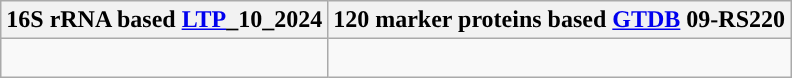<table class="wikitable">
<tr>
<th colspan=1>16S rRNA based <a href='#'>LTP</a>_10_2024</th>
<th colspan=1>120 marker proteins based <a href='#'>GTDB</a> 09-RS220</th>
</tr>
<tr>
<td style="vertical-align:top"><br></td>
<td><br></td>
</tr>
</table>
